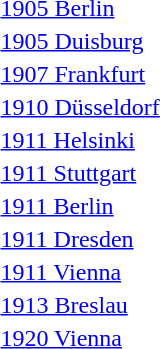<table>
<tr>
<td><a href='#'>1905 Berlin</a></td>
<td></td>
<td></td>
<td></td>
</tr>
<tr>
<td><a href='#'>1905 Duisburg</a></td>
<td></td>
<td></td>
<td></td>
</tr>
<tr>
<td><a href='#'>1907 Frankfurt</a></td>
<td></td>
<td></td>
<td></td>
</tr>
<tr>
<td><a href='#'>1910 Düsseldorf</a></td>
<td></td>
<td></td>
<td></td>
</tr>
<tr>
<td><a href='#'>1911 Helsinki</a></td>
<td></td>
<td></td>
<td></td>
</tr>
<tr>
<td><a href='#'>1911 Stuttgart</a></td>
<td></td>
<td></td>
<td></td>
</tr>
<tr>
<td><a href='#'>1911 Berlin</a></td>
<td></td>
<td></td>
<td></td>
</tr>
<tr>
<td><a href='#'>1911 Dresden</a></td>
<td></td>
<td></td>
<td></td>
</tr>
<tr>
<td><a href='#'>1911 Vienna</a></td>
<td></td>
<td></td>
<td></td>
</tr>
<tr>
<td><a href='#'>1913 Breslau</a></td>
<td></td>
<td></td>
<td></td>
</tr>
<tr>
<td><a href='#'>1920 Vienna</a></td>
<td></td>
<td></td>
<td></td>
</tr>
</table>
